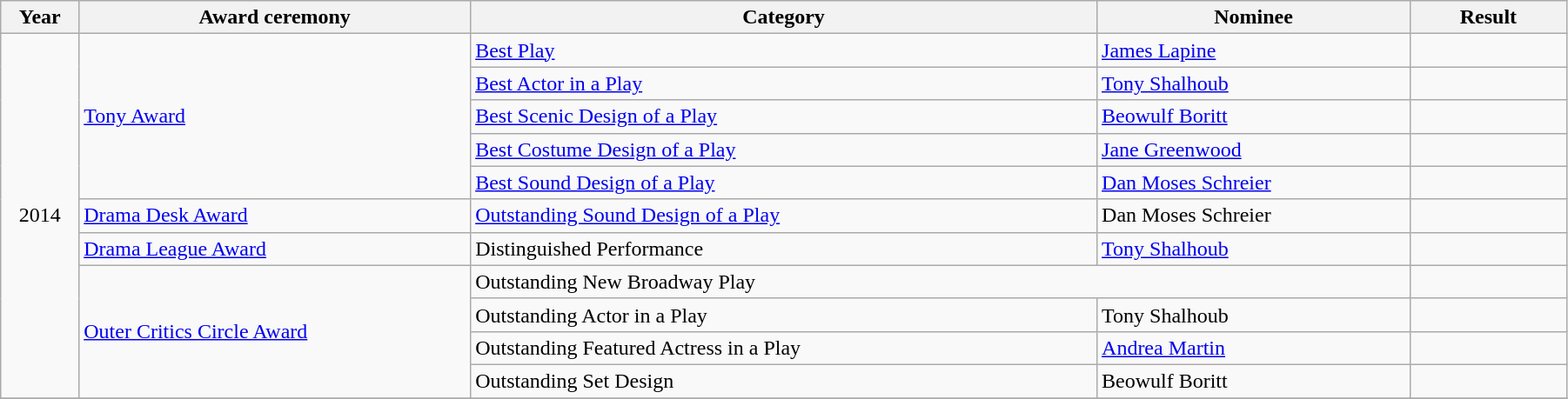<table class="wikitable" width="95%">
<tr>
<th width="5%">Year</th>
<th width="25%">Award ceremony</th>
<th width="40%">Category</th>
<th width="20%">Nominee</th>
<th width="10%">Result</th>
</tr>
<tr>
<td rowspan="11" align="center">2014</td>
<td rowspan="5"><a href='#'>Tony Award</a></td>
<td><a href='#'>Best Play</a></td>
<td><a href='#'>James Lapine</a></td>
<td></td>
</tr>
<tr>
<td><a href='#'>Best Actor in a Play</a></td>
<td><a href='#'>Tony Shalhoub</a></td>
<td></td>
</tr>
<tr>
<td><a href='#'>Best Scenic Design of a Play</a></td>
<td><a href='#'>Beowulf Boritt</a></td>
<td></td>
</tr>
<tr>
<td><a href='#'>Best Costume Design of a Play</a></td>
<td><a href='#'>Jane Greenwood</a></td>
<td></td>
</tr>
<tr>
<td><a href='#'>Best Sound Design of a Play</a></td>
<td><a href='#'>Dan Moses Schreier</a></td>
<td></td>
</tr>
<tr>
<td><a href='#'>Drama Desk Award</a></td>
<td><a href='#'>Outstanding Sound Design of a Play</a></td>
<td>Dan Moses Schreier</td>
<td></td>
</tr>
<tr>
<td><a href='#'>Drama League Award</a></td>
<td>Distinguished Performance</td>
<td><a href='#'>Tony Shalhoub</a></td>
<td></td>
</tr>
<tr>
<td rowspan=4><a href='#'>Outer Critics Circle Award</a></td>
<td colspan=2>Outstanding New Broadway Play</td>
<td></td>
</tr>
<tr>
<td>Outstanding Actor in a Play</td>
<td>Tony Shalhoub</td>
<td></td>
</tr>
<tr>
<td>Outstanding Featured Actress in a Play</td>
<td><a href='#'>Andrea Martin</a></td>
<td></td>
</tr>
<tr>
<td>Outstanding Set Design</td>
<td>Beowulf Boritt</td>
<td></td>
</tr>
<tr>
</tr>
</table>
